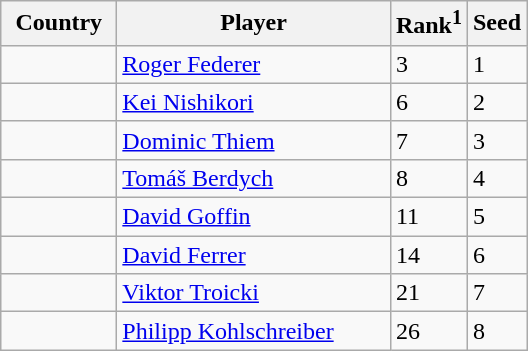<table class="wikitable" border="1">
<tr>
<th width="70">Country</th>
<th width="175">Player</th>
<th>Rank<sup>1</sup></th>
<th>Seed</th>
</tr>
<tr>
<td></td>
<td><a href='#'>Roger Federer</a></td>
<td>3</td>
<td>1</td>
</tr>
<tr>
<td></td>
<td><a href='#'>Kei Nishikori</a></td>
<td>6</td>
<td>2</td>
</tr>
<tr>
<td></td>
<td><a href='#'>Dominic Thiem</a></td>
<td>7</td>
<td>3</td>
</tr>
<tr>
<td></td>
<td><a href='#'>Tomáš Berdych</a></td>
<td>8</td>
<td>4</td>
</tr>
<tr>
<td></td>
<td><a href='#'>David Goffin</a></td>
<td>11</td>
<td>5</td>
</tr>
<tr>
<td></td>
<td><a href='#'>David Ferrer</a></td>
<td>14</td>
<td>6</td>
</tr>
<tr>
<td></td>
<td><a href='#'>Viktor Troicki</a></td>
<td>21</td>
<td>7</td>
</tr>
<tr>
<td></td>
<td><a href='#'>Philipp Kohlschreiber</a></td>
<td>26</td>
<td>8</td>
</tr>
</table>
